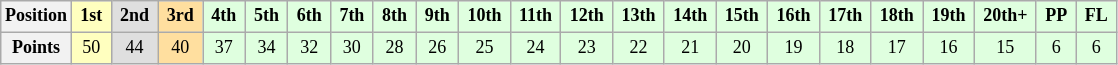<table class="wikitable" style="font-size:75%; text-align:center">
<tr>
<th>Position</th>
<td style="background:#ffffbf;"> <strong>1st</strong> </td>
<td style="background:#dfdfdf;"> <strong>2nd</strong> </td>
<td style="background:#ffdf9f;"> <strong>3rd</strong> </td>
<td style="background:#dfffdf;"> <strong>4th</strong> </td>
<td style="background:#dfffdf;"> <strong>5th</strong> </td>
<td style="background:#dfffdf;"> <strong>6th</strong> </td>
<td style="background:#dfffdf;"> <strong>7th</strong> </td>
<td style="background:#dfffdf;"> <strong>8th</strong> </td>
<td style="background:#dfffdf;"> <strong>9th</strong> </td>
<td style="background:#dfffdf;"> <strong>10th</strong> </td>
<td style="background:#dfffdf;"> <strong>11th</strong> </td>
<td style="background:#dfffdf;"> <strong>12th</strong> </td>
<td style="background:#dfffdf;"> <strong>13th</strong> </td>
<td style="background:#dfffdf;"> <strong>14th</strong> </td>
<td style="background:#dfffdf;"> <strong>15th</strong> </td>
<td style="background:#dfffdf;"> <strong>16th</strong> </td>
<td style="background:#dfffdf;"> <strong>17th</strong> </td>
<td style="background:#dfffdf;"> <strong>18th</strong> </td>
<td style="background:#dfffdf;"> <strong>19th</strong> </td>
<td style="background:#dfffdf;"> <strong>20th+</strong> </td>
<td style="background:#dfffdf;"> <strong>PP</strong> </td>
<td style="background:#dfffdf;"> <strong>FL</strong> </td>
</tr>
<tr>
<th>Points</th>
<td style="background:#ffffbf;">50</td>
<td style="background:#dfdfdf;">44</td>
<td style="background:#ffdf9f;">40</td>
<td style="background:#dfffdf;">37</td>
<td style="background:#dfffdf;">34</td>
<td style="background:#dfffdf;">32</td>
<td style="background:#dfffdf;">30</td>
<td style="background:#dfffdf;">28</td>
<td style="background:#dfffdf;">26</td>
<td style="background:#dfffdf;">25</td>
<td style="background:#dfffdf;">24</td>
<td style="background:#dfffdf;">23</td>
<td style="background:#dfffdf;">22</td>
<td style="background:#dfffdf;">21</td>
<td style="background:#dfffdf;">20</td>
<td style="background:#dfffdf;">19</td>
<td style="background:#dfffdf;">18</td>
<td style="background:#dfffdf;">17</td>
<td style="background:#dfffdf;">16</td>
<td style="background:#dfffdf;">15</td>
<td style="background:#dfffdf;">6</td>
<td style="background:#dfffdf;">6</td>
</tr>
</table>
